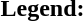<table class="toccolours" style="font-size:100%; white-space:nowrap;">
<tr>
<td><strong>Legend:</strong></td>
</tr>
<tr>
<td></td>
</tr>
<tr>
<td></td>
</tr>
</table>
